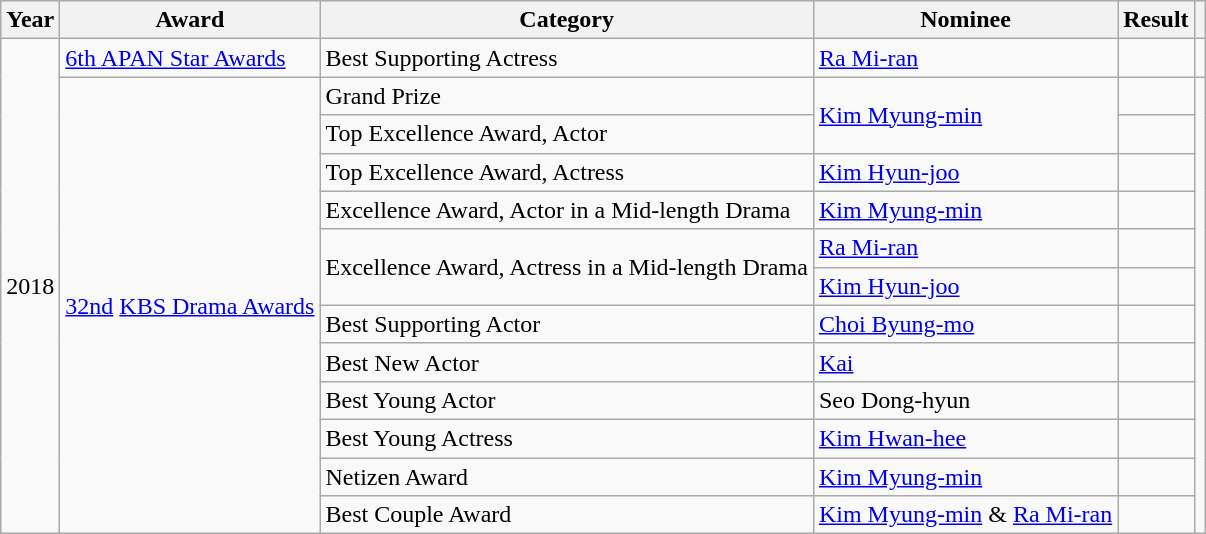<table class="wikitable">
<tr>
<th>Year</th>
<th>Award</th>
<th>Category</th>
<th>Nominee</th>
<th>Result</th>
<th></th>
</tr>
<tr>
<td rowspan="13">2018</td>
<td><a href='#'>6th APAN Star Awards</a></td>
<td>Best Supporting Actress</td>
<td><a href='#'>Ra Mi-ran</a></td>
<td></td>
<td></td>
</tr>
<tr>
<td rowspan="12"><a href='#'>32nd</a> <a href='#'>KBS Drama Awards</a></td>
<td>Grand Prize</td>
<td rowspan="2"><a href='#'>Kim Myung-min</a></td>
<td></td>
<td rowspan="12"></td>
</tr>
<tr>
<td>Top Excellence Award, Actor</td>
<td></td>
</tr>
<tr>
<td>Top Excellence Award, Actress</td>
<td><a href='#'>Kim Hyun-joo</a></td>
<td></td>
</tr>
<tr>
<td>Excellence Award, Actor in a Mid-length Drama</td>
<td><a href='#'>Kim Myung-min</a></td>
<td></td>
</tr>
<tr>
<td rowspan="2">Excellence Award, Actress in a Mid-length Drama</td>
<td><a href='#'>Ra Mi-ran</a></td>
<td></td>
</tr>
<tr>
<td><a href='#'>Kim Hyun-joo</a></td>
<td></td>
</tr>
<tr>
<td>Best Supporting Actor</td>
<td><a href='#'>Choi Byung-mo</a></td>
<td></td>
</tr>
<tr>
<td>Best New Actor</td>
<td><a href='#'>Kai</a></td>
<td></td>
</tr>
<tr>
<td>Best Young Actor</td>
<td>Seo Dong-hyun</td>
<td></td>
</tr>
<tr>
<td>Best Young Actress</td>
<td><a href='#'>Kim Hwan-hee</a></td>
<td></td>
</tr>
<tr>
<td>Netizen Award</td>
<td><a href='#'>Kim Myung-min</a></td>
<td></td>
</tr>
<tr>
<td>Best Couple Award</td>
<td><a href='#'>Kim Myung-min</a> & <a href='#'>Ra Mi-ran</a></td>
<td></td>
</tr>
</table>
